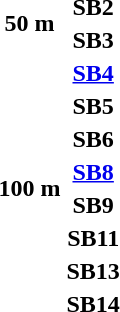<table>
<tr>
<th rowspan=2>50 m</th>
<th>SB2</th>
<td></td>
<td></td>
<td></td>
</tr>
<tr>
<th>SB3</th>
<td></td>
<td></td>
<td></td>
</tr>
<tr>
<th rowspan=8>100 m</th>
<th><a href='#'>SB4</a></th>
<td></td>
<td></td>
<td></td>
</tr>
<tr>
<th>SB5</th>
<td></td>
<td></td>
<td></td>
</tr>
<tr>
<th>SB6</th>
<td></td>
<td></td>
<td></td>
</tr>
<tr>
<th><a href='#'>SB8</a></th>
<td></td>
<td></td>
<td></td>
</tr>
<tr>
<th>SB9</th>
<td></td>
<td></td>
<td></td>
</tr>
<tr>
<th>SB11</th>
<td></td>
<td></td>
<td></td>
</tr>
<tr>
<th>SB13</th>
<td></td>
<td></td>
<td></td>
</tr>
<tr>
<th>SB14</th>
<td></td>
<td></td>
<td></td>
</tr>
</table>
